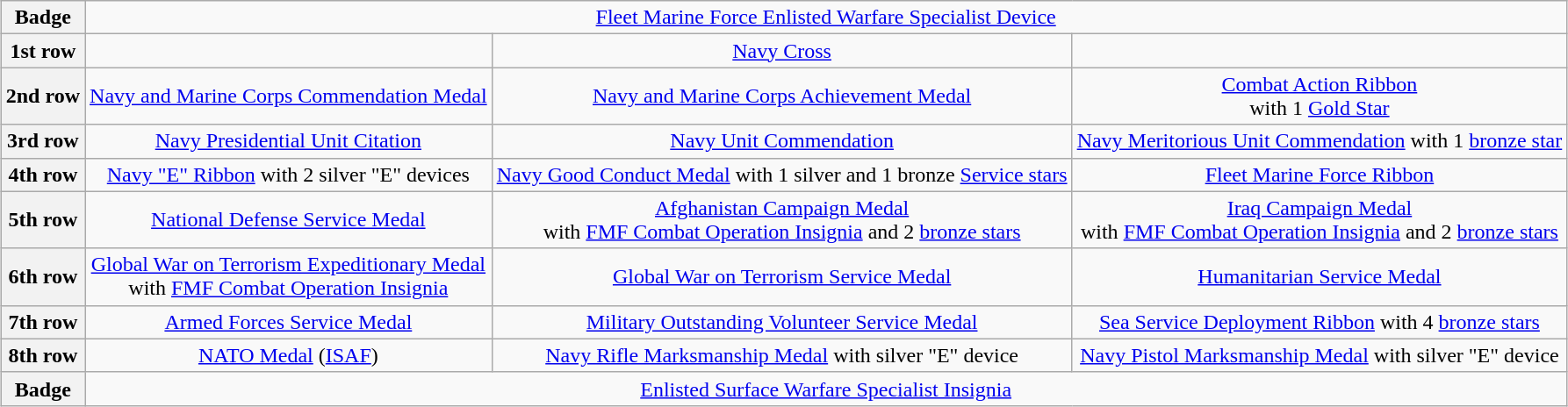<table class="wikitable" style="margin:1em auto; text-align:center;">
<tr>
<th>Badge</th>
<td colspan="3"><a href='#'>Fleet Marine Force Enlisted Warfare Specialist Device</a></td>
</tr>
<tr>
<th>1st row</th>
<td></td>
<td><a href='#'>Navy Cross</a></td>
<td></td>
</tr>
<tr>
<th>2nd row</th>
<td><a href='#'>Navy and Marine Corps Commendation Medal</a></td>
<td><a href='#'>Navy and Marine Corps Achievement Medal</a></td>
<td><a href='#'>Combat Action Ribbon</a> <br> with 1 <a href='#'>Gold Star</a></td>
</tr>
<tr>
<th>3rd row</th>
<td><a href='#'>Navy Presidential Unit Citation</a></td>
<td><a href='#'>Navy Unit Commendation</a></td>
<td><a href='#'>Navy Meritorious Unit Commendation</a> with 1 <a href='#'>bronze star</a></td>
</tr>
<tr>
<th>4th row</th>
<td><a href='#'>Navy "E" Ribbon</a> with 2 silver "E" devices</td>
<td><a href='#'>Navy Good Conduct Medal</a> with 1 silver and 1 bronze <a href='#'>Service stars</a></td>
<td><a href='#'>Fleet Marine Force Ribbon</a></td>
</tr>
<tr>
<th>5th row</th>
<td><a href='#'>National Defense Service Medal</a></td>
<td><a href='#'>Afghanistan Campaign Medal</a> <br> with <a href='#'>FMF Combat Operation Insignia</a> and 2 <a href='#'>bronze stars</a></td>
<td><a href='#'>Iraq Campaign Medal</a> <br> with <a href='#'>FMF Combat Operation Insignia</a> and 2 <a href='#'>bronze stars</a></td>
</tr>
<tr>
<th>6th row</th>
<td><a href='#'>Global War on Terrorism Expeditionary Medal</a> <br> with <a href='#'>FMF Combat Operation Insignia</a></td>
<td><a href='#'>Global War on Terrorism Service Medal</a></td>
<td><a href='#'>Humanitarian Service Medal</a></td>
</tr>
<tr>
<th>7th row</th>
<td><a href='#'>Armed Forces Service Medal</a></td>
<td><a href='#'>Military Outstanding Volunteer Service Medal</a></td>
<td><a href='#'>Sea Service Deployment Ribbon</a> with 4 <a href='#'>bronze stars</a></td>
</tr>
<tr>
<th>8th row</th>
<td><a href='#'>NATO Medal</a> (<a href='#'>ISAF</a>)</td>
<td><a href='#'>Navy Rifle Marksmanship Medal</a> with silver "E" device</td>
<td><a href='#'>Navy Pistol Marksmanship Medal</a> with silver "E" device</td>
</tr>
<tr>
<th>Badge</th>
<td colspan="3"><a href='#'>Enlisted Surface Warfare Specialist Insignia</a></td>
</tr>
</table>
